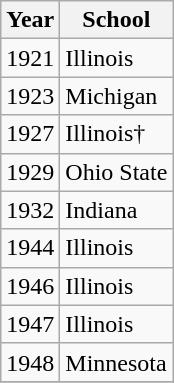<table class="wikitable">
<tr>
<th>Year</th>
<th>School</th>
</tr>
<tr>
<td>1921</td>
<td>Illinois</td>
</tr>
<tr>
<td>1923</td>
<td>Michigan</td>
</tr>
<tr>
<td>1927</td>
<td>Illinois†</td>
</tr>
<tr>
<td>1929</td>
<td>Ohio State</td>
</tr>
<tr>
<td>1932</td>
<td>Indiana</td>
</tr>
<tr>
<td>1944</td>
<td>Illinois</td>
</tr>
<tr>
<td>1946</td>
<td>Illinois</td>
</tr>
<tr>
<td>1947</td>
<td>Illinois</td>
</tr>
<tr>
<td>1948</td>
<td>Minnesota</td>
</tr>
<tr>
</tr>
</table>
